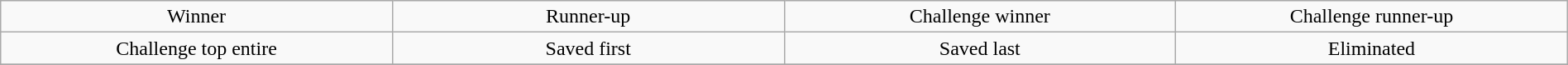<table class="wikitable" style="text-align:center; width:100%; align="center">
<tr>
<td width=220> Winner</td>
<td width=220> Runner-up</td>
<td width=220> Challenge winner</td>
<td width=220> Challenge runner-up</td>
</tr>
<tr>
<td> Challenge top entire</td>
<td> Saved first</td>
<td> Saved last</td>
<td> Eliminated</td>
</tr>
<tr>
</tr>
</table>
